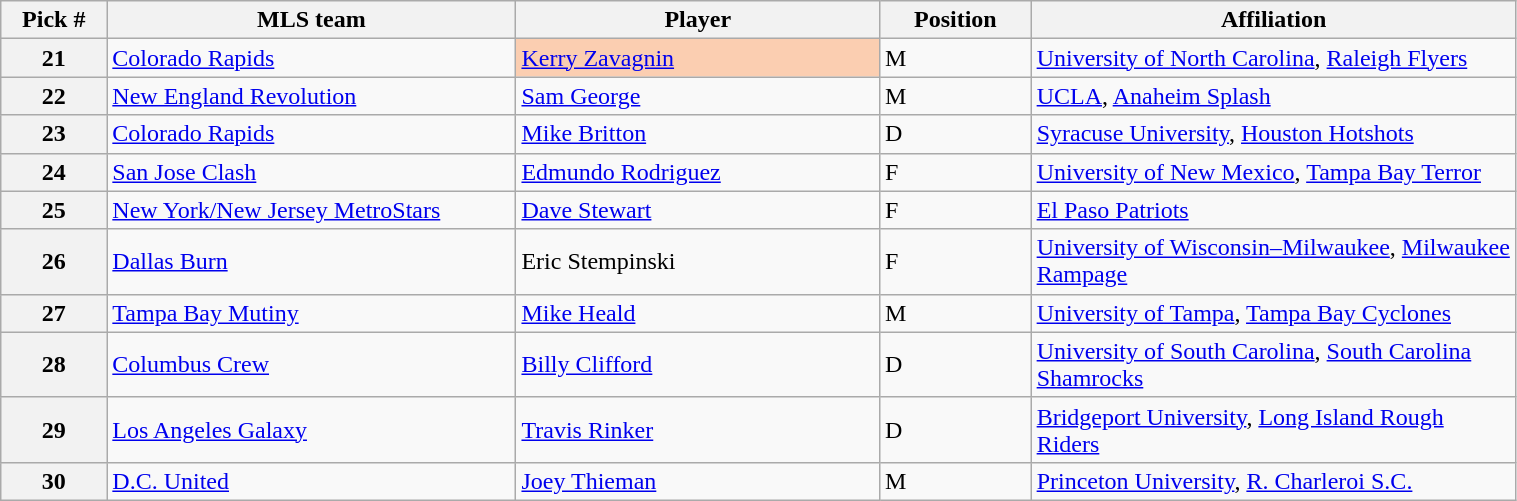<table class="wikitable sortable" style="width:80%">
<tr>
<th width=7%>Pick #</th>
<th width=27%>MLS team</th>
<th width=24%>Player</th>
<th width=10%>Position</th>
<th width=33%>Affiliation</th>
</tr>
<tr>
<th>21</th>
<td><a href='#'>Colorado Rapids</a></td>
<td bgcolor="#FBCEB1"><a href='#'>Kerry Zavagnin</a></td>
<td>M</td>
<td><a href='#'>University of North Carolina</a>, <a href='#'>Raleigh Flyers</a></td>
</tr>
<tr>
<th>22</th>
<td><a href='#'>New England Revolution</a></td>
<td><a href='#'>Sam George</a></td>
<td>M</td>
<td><a href='#'>UCLA</a>, <a href='#'>Anaheim Splash</a></td>
</tr>
<tr>
<th>23</th>
<td><a href='#'>Colorado Rapids</a></td>
<td><a href='#'>Mike Britton</a></td>
<td>D</td>
<td><a href='#'>Syracuse University</a>, <a href='#'>Houston Hotshots</a></td>
</tr>
<tr>
<th>24</th>
<td><a href='#'>San Jose Clash</a></td>
<td><a href='#'>Edmundo Rodriguez</a></td>
<td>F</td>
<td><a href='#'>University of New Mexico</a>, <a href='#'>Tampa Bay Terror</a></td>
</tr>
<tr>
<th>25</th>
<td><a href='#'>New York/New Jersey MetroStars</a></td>
<td><a href='#'>Dave Stewart</a></td>
<td>F</td>
<td><a href='#'>El Paso Patriots</a></td>
</tr>
<tr>
<th>26</th>
<td><a href='#'>Dallas Burn</a></td>
<td>Eric Stempinski</td>
<td>F</td>
<td><a href='#'>University of Wisconsin–Milwaukee</a>, <a href='#'>Milwaukee Rampage</a></td>
</tr>
<tr>
<th>27</th>
<td><a href='#'>Tampa Bay Mutiny</a></td>
<td><a href='#'>Mike Heald</a></td>
<td>M</td>
<td><a href='#'>University of Tampa</a>, <a href='#'>Tampa Bay Cyclones</a></td>
</tr>
<tr>
<th>28</th>
<td><a href='#'>Columbus Crew</a></td>
<td><a href='#'>Billy Clifford</a></td>
<td>D</td>
<td><a href='#'>University of South Carolina</a>, <a href='#'>South Carolina Shamrocks</a></td>
</tr>
<tr>
<th>29</th>
<td><a href='#'>Los Angeles Galaxy</a></td>
<td><a href='#'>Travis Rinker</a></td>
<td>D</td>
<td><a href='#'>Bridgeport University</a>, <a href='#'>Long Island Rough Riders</a></td>
</tr>
<tr>
<th>30</th>
<td><a href='#'>D.C. United</a></td>
<td><a href='#'>Joey Thieman</a></td>
<td>M</td>
<td><a href='#'>Princeton University</a>, <a href='#'>R. Charleroi S.C.</a></td>
</tr>
</table>
